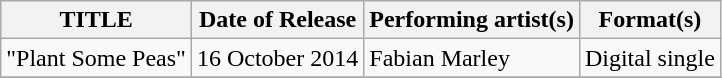<table class="wikitable">
<tr>
<th>TITLE</th>
<th>Date of Release</th>
<th>Performing artist(s)</th>
<th>Format(s)</th>
</tr>
<tr>
<td>"Plant Some Peas"</td>
<td>16 October 2014</td>
<td>Fabian Marley</td>
<td>Digital single</td>
</tr>
<tr>
</tr>
</table>
